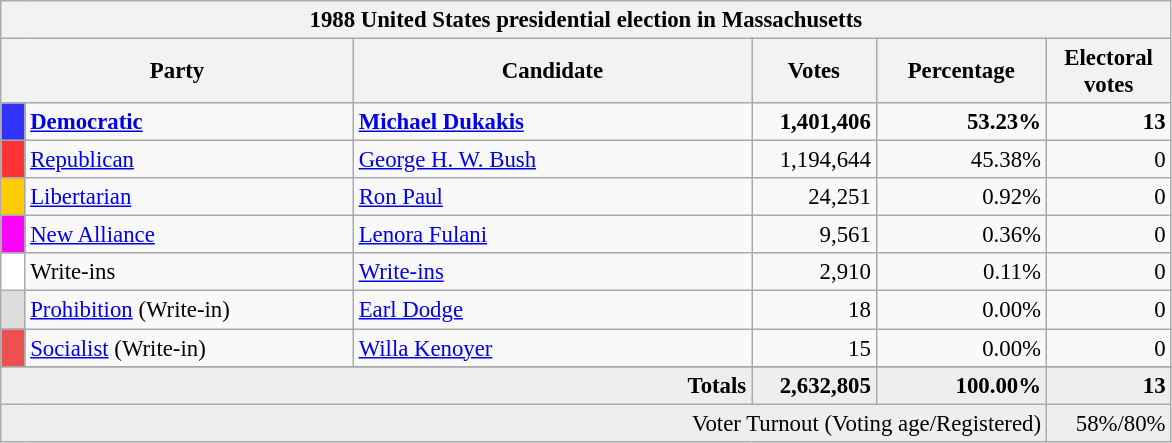<table class="wikitable" style="font-size: 95%;">
<tr>
<th colspan="6">1988 United States presidential election in Massachusetts</th>
</tr>
<tr>
<th colspan="2" style="width: 15em">Party</th>
<th style="width: 17em">Candidate</th>
<th style="width: 5em">Votes</th>
<th style="width: 7em">Percentage</th>
<th style="width: 5em">Electoral votes</th>
</tr>
<tr>
<th style="background-color:#3333FF; width: 3px"></th>
<td style="width: 130px"><strong><a href='#'>Democratic</a></strong></td>
<td><strong><a href='#'>Michael Dukakis</a></strong></td>
<td align="right"><strong>1,401,406</strong></td>
<td align="right"><strong>53.23%</strong></td>
<td align="right"><strong>13</strong></td>
</tr>
<tr>
<th style="background-color:#FF3333; width: 3px"></th>
<td style="width: 130px"><a href='#'>Republican</a></td>
<td><a href='#'>George H. W. Bush</a></td>
<td align="right">1,194,644</td>
<td align="right">45.38%</td>
<td align="right">0</td>
</tr>
<tr>
<th style="background-color:#FFCC00; width: 3px"></th>
<td style="width: 130px"><a href='#'>Libertarian</a></td>
<td><a href='#'>Ron Paul</a></td>
<td align="right">24,251</td>
<td align="right">0.92%</td>
<td align="right">0</td>
</tr>
<tr>
<th style="background-color:#FF00FF; width: 3px"></th>
<td style="width: 130px"><a href='#'>New Alliance</a></td>
<td><a href='#'>Lenora Fulani</a></td>
<td align="right">9,561</td>
<td align="right">0.36%</td>
<td align="right">0</td>
</tr>
<tr>
<th style="background-color:#FFFFFF; width: 3px"></th>
<td style="width: 130px">Write-ins</td>
<td><a href='#'>Write-ins</a></td>
<td align="right">2,910</td>
<td align="right">0.11%</td>
<td align="right">0</td>
</tr>
<tr>
<th style="background-color:#DDDDDD; width: 3px"></th>
<td style="width: 130px"><a href='#'>Prohibition</a> (Write-in)</td>
<td><a href='#'>Earl Dodge</a></td>
<td align="right">18</td>
<td align="right">0.00%</td>
<td align="right">0</td>
</tr>
<tr>
<th style="background-color:#EC5050; width: 3px"></th>
<td style="width: 130px"><a href='#'>Socialist</a> (Write-in)</td>
<td><a href='#'>Willa Kenoyer</a></td>
<td align="right">15</td>
<td align="right">0.00%</td>
<td align="right">0</td>
</tr>
<tr>
</tr>
<tr bgcolor="#EEEEEE">
<td colspan="3" align="right"><strong>Totals</strong></td>
<td align="right"><strong>2,632,805</strong></td>
<td align="right"><strong>100.00%</strong></td>
<td align="right"><strong>13</strong></td>
</tr>
<tr bgcolor="#EEEEEE">
<td colspan="5" align="right">Voter Turnout (Voting age/Registered)</td>
<td colspan="1" align="right">58%/80%</td>
</tr>
</table>
